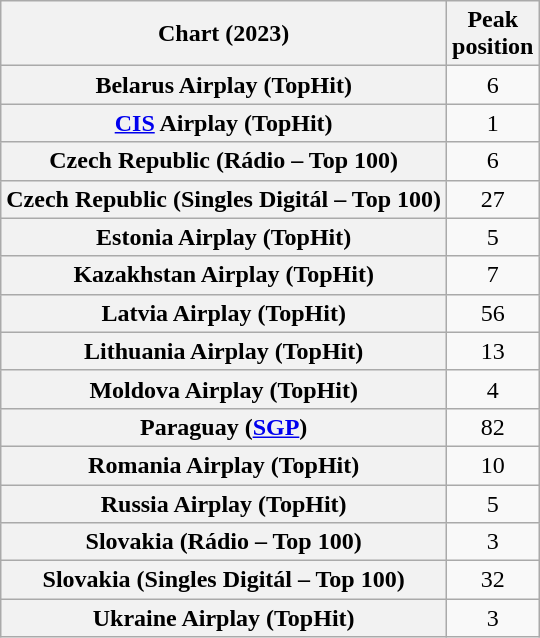<table class="wikitable sortable plainrowheaders" style="text-align:center">
<tr>
<th scope="col">Chart (2023)</th>
<th scope="col">Peak<br>position</th>
</tr>
<tr>
<th scope="row">Belarus Airplay (TopHit)</th>
<td>6</td>
</tr>
<tr>
<th scope="row"><a href='#'>CIS</a> Airplay (TopHit)</th>
<td>1</td>
</tr>
<tr>
<th scope="row">Czech Republic (Rádio – Top 100)</th>
<td>6</td>
</tr>
<tr>
<th scope="row">Czech Republic (Singles Digitál – Top 100)</th>
<td>27</td>
</tr>
<tr>
<th scope="row">Estonia Airplay (TopHit)</th>
<td>5</td>
</tr>
<tr>
<th scope="row">Kazakhstan Airplay (TopHit)</th>
<td>7</td>
</tr>
<tr>
<th scope="row">Latvia Airplay (TopHit)</th>
<td>56</td>
</tr>
<tr>
<th scope="row">Lithuania Airplay (TopHit)</th>
<td>13</td>
</tr>
<tr>
<th scope="row">Moldova Airplay (TopHit)</th>
<td>4</td>
</tr>
<tr>
<th scope="row">Paraguay (<a href='#'>SGP</a>)</th>
<td>82</td>
</tr>
<tr>
<th scope="row">Romania Airplay (TopHit)</th>
<td>10</td>
</tr>
<tr>
<th scope="row">Russia Airplay (TopHit)</th>
<td>5</td>
</tr>
<tr>
<th scope="row">Slovakia (Rádio – Top 100)</th>
<td>3</td>
</tr>
<tr>
<th scope="row">Slovakia (Singles Digitál – Top 100)</th>
<td>32</td>
</tr>
<tr>
<th scope="row">Ukraine Airplay (TopHit)</th>
<td>3</td>
</tr>
</table>
